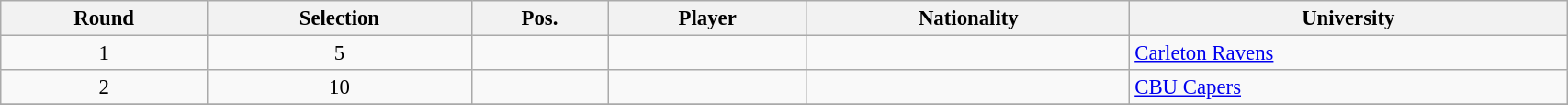<table class="wikitable sortable" style="width:90%; text-align:center; font-size:95%; text-align:left;">
<tr>
<th>Round</th>
<th>Selection</th>
<th>Pos.</th>
<th>Player</th>
<th>Nationality</th>
<th>University</th>
</tr>
<tr>
<td align=center>1</td>
<td align=center>5</td>
<td align=center></td>
<td></td>
<td></td>
<td><a href='#'>Carleton Ravens</a></td>
</tr>
<tr>
<td align=center>2</td>
<td align=center>10</td>
<td align=center></td>
<td></td>
<td></td>
<td><a href='#'>CBU Capers</a></td>
</tr>
<tr>
</tr>
</table>
